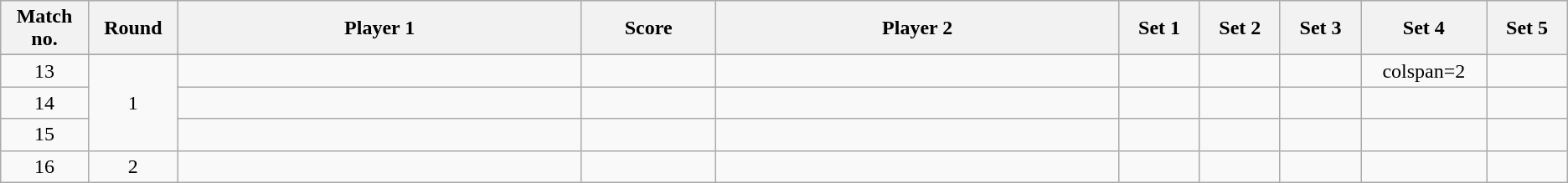<table class="wikitable" style="text-align: center;">
<tr>
<th width="2%">Match no.</th>
<th width="2%">Round</th>
<th width="15%">Player 1</th>
<th width="5%">Score</th>
<th width="15%">Player 2</th>
<th width="3%">Set 1</th>
<th width="3%">Set 2</th>
<th width="3%">Set 3</th>
<th width="3%">Set 4</th>
<th width="3%">Set 5</th>
</tr>
<tr>
</tr>
<tr style=text-align:center;>
<td>13</td>
<td rowspan=3>1</td>
<td></td>
<td></td>
<td></td>
<td></td>
<td></td>
<td></td>
<td>colspan=2</td>
</tr>
<tr style=text-align:center;>
<td>14</td>
<td></td>
<td></td>
<td></td>
<td></td>
<td></td>
<td></td>
<td></td>
<td></td>
</tr>
<tr style=text-align:center;>
<td>15</td>
<td></td>
<td></td>
<td></td>
<td></td>
<td></td>
<td></td>
<td></td>
<td></td>
</tr>
<tr style=text-align:center;>
<td>16</td>
<td>2</td>
<td></td>
<td></td>
<td></td>
<td></td>
<td></td>
<td></td>
<td></td>
<td></td>
</tr>
</table>
